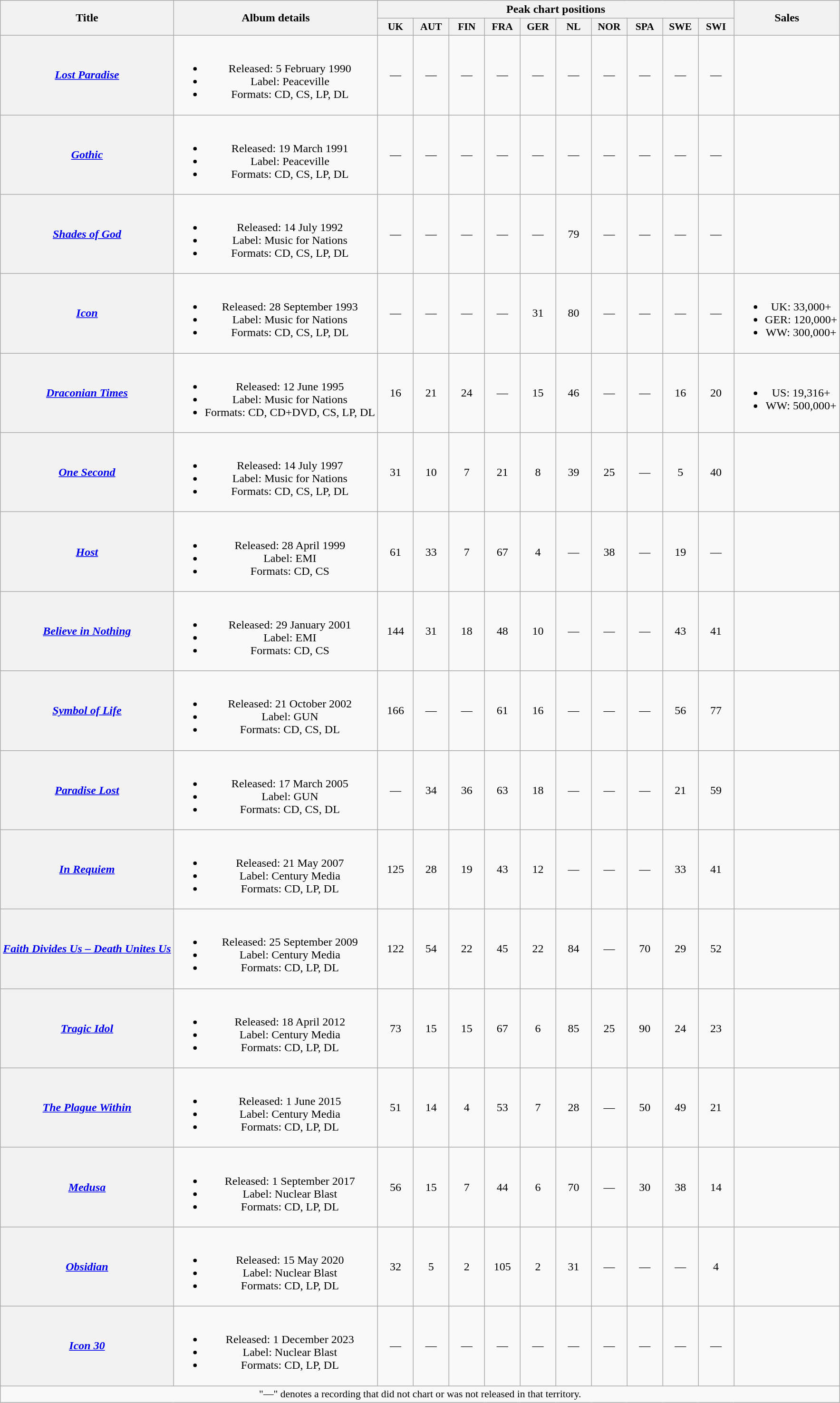<table class="wikitable plainrowheaders" style="text-align:center;">
<tr>
<th scope="col" rowspan="2">Title</th>
<th scope="col" rowspan="2">Album details</th>
<th scope="col" colspan="10">Peak chart positions</th>
<th scope="col" rowspan="2">Sales</th>
</tr>
<tr>
<th scope="col" style="width:3em;font-size:90%;">UK<br></th>
<th scope="col" style="width:3em;font-size:90%;">AUT<br></th>
<th scope="col" style="width:3em;font-size:90%;">FIN<br></th>
<th scope="col" style="width:3em;font-size:90%;">FRA<br></th>
<th scope="col" style="width:3em;font-size:90%;">GER<br></th>
<th scope="col" style="width:3em;font-size:90%;">NL<br></th>
<th scope="col" style="width:3em;font-size:90%;">NOR<br></th>
<th scope="col" style="width:3em;font-size:90%;">SPA<br></th>
<th scope="col" style="width:3em;font-size:90%;">SWE<br></th>
<th scope="col" style="width:3em;font-size:90%;">SWI<br></th>
</tr>
<tr>
<th scope="row"><em><a href='#'>Lost Paradise</a></em></th>
<td><br><ul><li>Released: 5 February 1990</li><li>Label: Peaceville</li><li>Formats: CD, CS, LP, DL</li></ul></td>
<td>—</td>
<td>—</td>
<td>—</td>
<td>—</td>
<td>—</td>
<td>—</td>
<td>—</td>
<td>—</td>
<td>—</td>
<td>—</td>
<td></td>
</tr>
<tr>
<th scope="row"><em><a href='#'>Gothic</a></em></th>
<td><br><ul><li>Released: 19 March 1991</li><li>Label: Peaceville</li><li>Formats: CD, CS, LP, DL</li></ul></td>
<td>—</td>
<td>—</td>
<td>—</td>
<td>—</td>
<td>—</td>
<td>—</td>
<td>—</td>
<td>—</td>
<td>—</td>
<td>—</td>
<td></td>
</tr>
<tr>
<th scope="row"><em><a href='#'>Shades of God</a></em></th>
<td><br><ul><li>Released: 14 July 1992</li><li>Label: Music for Nations</li><li>Formats: CD, CS, LP, DL</li></ul></td>
<td>—</td>
<td>—</td>
<td>—</td>
<td>—</td>
<td>—</td>
<td>79</td>
<td>—</td>
<td>—</td>
<td>—</td>
<td>—</td>
<td></td>
</tr>
<tr>
<th scope="row"><em><a href='#'>Icon</a></em></th>
<td><br><ul><li>Released: 28 September 1993</li><li>Label: Music for Nations</li><li>Formats: CD, CS, LP, DL</li></ul></td>
<td>—</td>
<td>—</td>
<td>—</td>
<td>—</td>
<td>31</td>
<td>80</td>
<td>—</td>
<td>—</td>
<td>—</td>
<td>—</td>
<td><br><ul><li>UK: 33,000+</li><li>GER: 120,000+</li><li>WW: 300,000+</li></ul></td>
</tr>
<tr>
<th scope="row"><em><a href='#'>Draconian Times</a></em></th>
<td><br><ul><li>Released: 12 June 1995</li><li>Label: Music for Nations</li><li>Formats: CD, CD+DVD, CS, LP, DL</li></ul></td>
<td>16</td>
<td>21</td>
<td>24</td>
<td>—</td>
<td>15</td>
<td>46</td>
<td>—</td>
<td>—</td>
<td>16</td>
<td>20</td>
<td><br><ul><li>US: 19,316+</li><li>WW: 500,000+</li></ul></td>
</tr>
<tr>
<th scope="row"><em><a href='#'>One Second</a></em></th>
<td><br><ul><li>Released: 14 July 1997</li><li>Label: Music for Nations</li><li>Formats: CD, CS, LP, DL</li></ul></td>
<td>31</td>
<td>10</td>
<td>7</td>
<td>21</td>
<td>8</td>
<td>39</td>
<td>25</td>
<td>—</td>
<td>5</td>
<td>40</td>
<td></td>
</tr>
<tr>
<th scope="row"><em><a href='#'>Host</a></em></th>
<td><br><ul><li>Released: 28 April 1999</li><li>Label: EMI</li><li>Formats: CD, CS</li></ul></td>
<td>61</td>
<td>33</td>
<td>7</td>
<td>67</td>
<td>4</td>
<td>—</td>
<td>38</td>
<td>—</td>
<td>19</td>
<td>—</td>
<td></td>
</tr>
<tr>
<th scope="row"><em><a href='#'>Believe in Nothing</a></em></th>
<td><br><ul><li>Released: 29 January 2001</li><li>Label: EMI</li><li>Formats: CD, CS</li></ul></td>
<td>144</td>
<td>31</td>
<td>18</td>
<td>48</td>
<td>10</td>
<td>—</td>
<td>—</td>
<td>—</td>
<td>43</td>
<td>41</td>
<td></td>
</tr>
<tr>
<th scope="row"><em><a href='#'>Symbol of Life</a></em></th>
<td><br><ul><li>Released: 21 October 2002</li><li>Label: GUN</li><li>Formats: CD, CS, DL</li></ul></td>
<td>166</td>
<td>—</td>
<td>—</td>
<td>61</td>
<td>16</td>
<td>—</td>
<td>—</td>
<td>—</td>
<td>56</td>
<td>77</td>
<td></td>
</tr>
<tr>
<th scope="row"><em><a href='#'>Paradise Lost</a></em></th>
<td><br><ul><li>Released: 17 March 2005</li><li>Label: GUN</li><li>Formats: CD, CS, DL</li></ul></td>
<td>—</td>
<td>34</td>
<td>36</td>
<td>63</td>
<td>18</td>
<td>—</td>
<td>—</td>
<td>—</td>
<td>21</td>
<td>59</td>
<td></td>
</tr>
<tr>
<th scope="row"><em><a href='#'>In Requiem</a></em></th>
<td><br><ul><li>Released: 21 May 2007</li><li>Label: Century Media</li><li>Formats: CD, LP, DL</li></ul></td>
<td>125</td>
<td>28</td>
<td>19</td>
<td>43</td>
<td>12</td>
<td>—</td>
<td>—</td>
<td>—</td>
<td>33</td>
<td>41</td>
<td></td>
</tr>
<tr>
<th scope="row"><em><a href='#'>Faith Divides Us – Death Unites Us</a></em></th>
<td><br><ul><li>Released: 25 September 2009</li><li>Label: Century Media</li><li>Formats: CD, LP, DL</li></ul></td>
<td>122</td>
<td>54</td>
<td>22</td>
<td>45</td>
<td>22</td>
<td>84</td>
<td>—</td>
<td>70</td>
<td>29</td>
<td>52</td>
<td></td>
</tr>
<tr>
<th scope="row"><em><a href='#'>Tragic Idol</a></em></th>
<td><br><ul><li>Released: 18 April 2012</li><li>Label: Century Media</li><li>Formats: CD, LP, DL</li></ul></td>
<td>73</td>
<td>15</td>
<td>15</td>
<td>67</td>
<td>6</td>
<td>85</td>
<td>25</td>
<td>90</td>
<td>24</td>
<td>23</td>
<td></td>
</tr>
<tr>
<th scope="row"><em><a href='#'>The Plague Within</a></em></th>
<td><br><ul><li>Released: 1 June 2015</li><li>Label: Century Media</li><li>Formats: CD, LP, DL</li></ul></td>
<td>51</td>
<td>14</td>
<td>4</td>
<td>53</td>
<td>7</td>
<td>28</td>
<td>—</td>
<td>50</td>
<td>49</td>
<td>21</td>
<td></td>
</tr>
<tr>
<th scope="row"><em><a href='#'>Medusa</a></em></th>
<td><br><ul><li>Released: 1 September 2017</li><li>Label: Nuclear Blast</li><li>Formats: CD, LP, DL</li></ul></td>
<td>56</td>
<td>15</td>
<td>7<br></td>
<td>44</td>
<td>6</td>
<td>70</td>
<td>—</td>
<td>30<br></td>
<td>38<br></td>
<td>14</td>
<td></td>
</tr>
<tr>
<th scope="row"><em><a href='#'>Obsidian</a></em></th>
<td><br><ul><li>Released: 15 May 2020</li><li>Label: Nuclear Blast</li><li>Formats: CD, LP, DL</li></ul></td>
<td>32</td>
<td>5</td>
<td>2<br></td>
<td>105</td>
<td>2</td>
<td>31</td>
<td>—</td>
<td>—</td>
<td>—</td>
<td>4</td>
<td></td>
</tr>
<tr>
<th scope="row"><em><a href='#'>Icon 30</a></em></th>
<td><br><ul><li>Released: 1 December 2023</li><li>Label: Nuclear Blast</li><li>Formats: CD, LP, DL</li></ul></td>
<td>—</td>
<td>—</td>
<td>—</td>
<td>—</td>
<td>—</td>
<td>—</td>
<td>—</td>
<td>—</td>
<td>—</td>
<td>—</td>
<td></td>
</tr>
<tr>
<td colspan="20" style="font-size:90%">"—" denotes a recording that did not chart or was not released in that territory.</td>
</tr>
</table>
